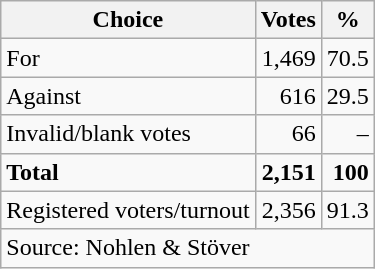<table class=wikitable style=text-align:right>
<tr>
<th>Choice</th>
<th>Votes</th>
<th>%</th>
</tr>
<tr>
<td align=left>For</td>
<td>1,469</td>
<td>70.5</td>
</tr>
<tr>
<td align=left>Against</td>
<td>616</td>
<td>29.5</td>
</tr>
<tr>
<td align=left>Invalid/blank votes</td>
<td>66</td>
<td>–</td>
</tr>
<tr>
<td align=left><strong>Total</strong></td>
<td><strong>2,151</strong></td>
<td><strong>100</strong></td>
</tr>
<tr>
<td align=left>Registered voters/turnout</td>
<td>2,356</td>
<td>91.3</td>
</tr>
<tr>
<td align=left colspan=3>Source: Nohlen & Stöver</td>
</tr>
</table>
